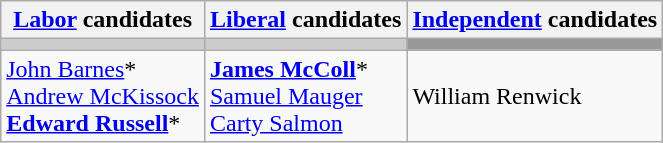<table class="wikitable">
<tr>
<th><a href='#'>Labor</a> candidates</th>
<th><a href='#'>Liberal</a> candidates</th>
<th><a href='#'>Independent</a> candidates</th>
</tr>
<tr bgcolor="#cccccc">
<td></td>
<td></td>
<td bgcolor="#999999"></td>
</tr>
<tr>
<td><a href='#'>John Barnes</a>*<br><a href='#'>Andrew McKissock</a><br><strong><a href='#'>Edward Russell</a></strong>*</td>
<td><strong><a href='#'>James McColl</a></strong>*<br><a href='#'>Samuel Mauger</a><br><a href='#'>Carty Salmon</a></td>
<td>William Renwick</td>
</tr>
</table>
